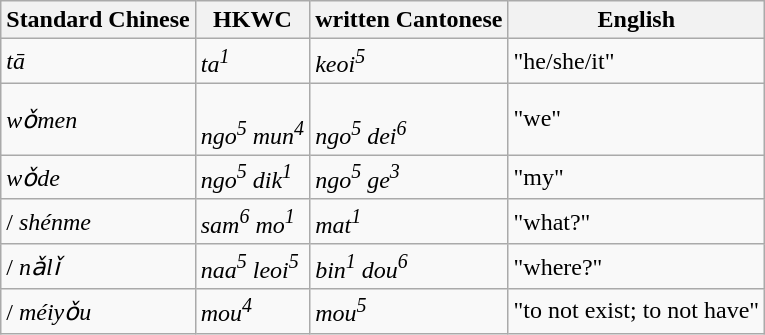<table class="wikitable">
<tr>
<th>Standard Chinese</th>
<th>HKWC</th>
<th>written Cantonese</th>
<th>English</th>
</tr>
<tr>
<td> <em>tā</em></td>
<td> <em>ta<sup>1</sup></em></td>
<td> <em>keoi<sup>5</sup></em></td>
<td>"he/she/it"</td>
</tr>
<tr>
<td> <em>wǒmen</em></td>
<td><br><em>ngo<sup>5</sup> mun<sup>4</sup></em></td>
<td><br><em>ngo<sup>5</sup> dei<sup>6</sup></em></td>
<td>"we"</td>
</tr>
<tr>
<td> <em>wǒde</em></td>
<td> <em>ngo<sup>5</sup> dik<sup>1</sup></em></td>
<td> <em>ngo<sup>5</sup> ge<sup>3</sup></em></td>
<td>"my"</td>
</tr>
<tr>
<td> /  <em>shénme</em></td>
<td> <em>sam<sup>6</sup> mo<sup>1</sup></em></td>
<td> <em>mat<sup>1</sup></em></td>
<td>"what?"</td>
</tr>
<tr>
<td> /  <em>nǎlǐ</em></td>
<td> <em>naa<sup>5</sup> leoi<sup>5</sup></em></td>
<td> <em>bin<sup>1</sup> dou<sup>6</sup></em></td>
<td>"where?"</td>
</tr>
<tr>
<td> /  <em>méiyǒu</em></td>
<td> <em>mou<sup>4</sup></em></td>
<td> <em>mou<sup>5</sup></em></td>
<td>"to not exist; to not have"</td>
</tr>
</table>
